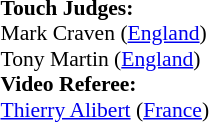<table width=100% style="font-size: 90%">
<tr>
<td><br><strong>Touch Judges:</strong>
<br>Mark Craven (<a href='#'>England</a>)
<br>Tony Martin (<a href='#'>England</a>)
<br><strong>Video Referee:</strong>
<br><a href='#'>Thierry Alibert</a> (<a href='#'>France</a>)</td>
</tr>
</table>
